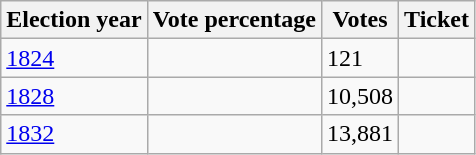<table class="wikitable sortable">
<tr>
<th>Election year</th>
<th>Vote percentage</th>
<th>Votes</th>
<th>Ticket</th>
</tr>
<tr>
<td><a href='#'>1824</a></td>
<td></td>
<td>121</td>
<td></td>
</tr>
<tr>
<td><a href='#'>1828</a></td>
<td></td>
<td>10,508</td>
<td></td>
</tr>
<tr>
<td><a href='#'>1832</a></td>
<td></td>
<td>13,881</td>
<td></td>
</tr>
</table>
